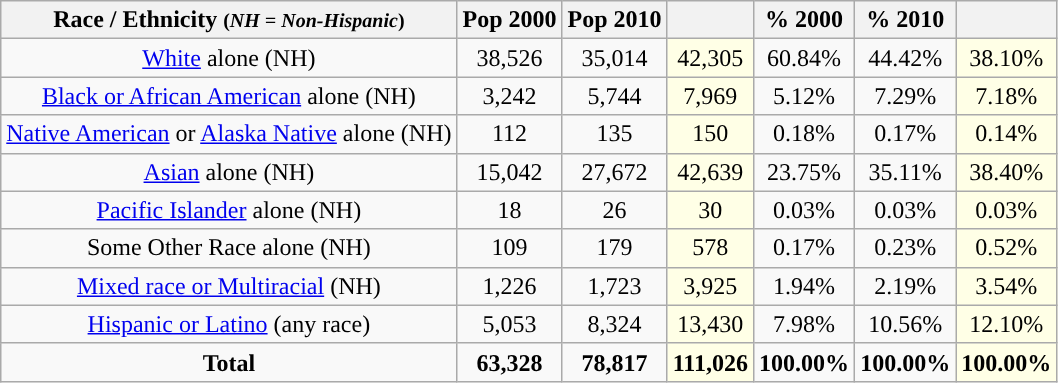<table class="wikitable" style="text-align:center;">
<tr>
<th>Race / Ethnicity <small>(<em>NH = Non-Hispanic</em>)</small></th>
<th>Pop 2000</th>
<th>Pop 2010</th>
<th></th>
<th>% 2000</th>
<th>% 2010</th>
<th></th>
</tr>
<tr>
<td><a href='#'>White</a> alone (NH)</td>
<td>38,526</td>
<td>35,014</td>
<td style='background: #ffffe6;'>42,305</td>
<td>60.84%</td>
<td>44.42%</td>
<td style='background: #ffffe6;'>38.10%</td>
</tr>
<tr>
<td><a href='#'>Black or African American</a> alone (NH)</td>
<td>3,242</td>
<td>5,744</td>
<td style='background: #ffffe6;'>7,969</td>
<td>5.12%</td>
<td>7.29%</td>
<td style='background: #ffffe6;'>7.18%</td>
</tr>
<tr>
<td><a href='#'>Native American</a> or <a href='#'>Alaska Native</a> alone (NH)</td>
<td>112</td>
<td>135</td>
<td style='background: #ffffe6;'>150</td>
<td>0.18%</td>
<td>0.17%</td>
<td style='background: #ffffe6;'>0.14%</td>
</tr>
<tr>
<td><a href='#'>Asian</a> alone (NH)</td>
<td>15,042</td>
<td>27,672</td>
<td style='background: #ffffe6;'>42,639</td>
<td>23.75%</td>
<td>35.11%</td>
<td style='background: #ffffe6;'>38.40%</td>
</tr>
<tr>
<td><a href='#'>Pacific Islander</a> alone (NH)</td>
<td>18</td>
<td>26</td>
<td style='background: #ffffe6;'>30</td>
<td>0.03%</td>
<td>0.03%</td>
<td style='background: #ffffe6;'>0.03%</td>
</tr>
<tr>
<td>Some Other Race alone (NH)</td>
<td>109</td>
<td>179</td>
<td style='background: #ffffe6;'>578</td>
<td>0.17%</td>
<td>0.23%</td>
<td style='background: #ffffe6;'>0.52%</td>
</tr>
<tr>
<td><a href='#'>Mixed race or Multiracial</a> (NH)</td>
<td>1,226</td>
<td>1,723</td>
<td style='background: #ffffe6;'>3,925</td>
<td>1.94%</td>
<td>2.19%</td>
<td style='background: #ffffe6;'>3.54%</td>
</tr>
<tr>
<td><a href='#'>Hispanic or Latino</a> (any race)</td>
<td>5,053</td>
<td>8,324</td>
<td style='background: #ffffe6;'>13,430</td>
<td>7.98%</td>
<td>10.56%</td>
<td style='background: #ffffe6;'>12.10%</td>
</tr>
<tr>
<td><strong>Total</strong></td>
<td><strong>63,328</strong></td>
<td><strong>78,817</strong></td>
<td style='background: #ffffe6;'><strong>111,026</strong></td>
<td><strong>100.00%</strong></td>
<td><strong>100.00%</strong></td>
<td style='background: #ffffe6;'><strong>100.00%</strong></td>
</tr>
</table>
